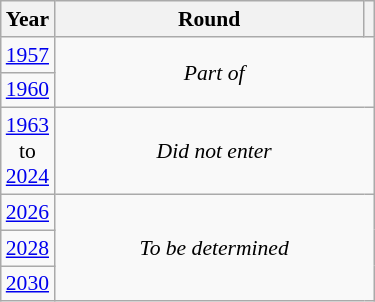<table class="wikitable" style="text-align: center; font-size:90%">
<tr>
<th>Year</th>
<th style="width:200px">Round</th>
<th></th>
</tr>
<tr>
<td><a href='#'>1957</a></td>
<td colspan="2" rowspan="2"><em>Part of </em></td>
</tr>
<tr>
<td><a href='#'>1960</a></td>
</tr>
<tr>
<td><a href='#'>1963</a><br>to<br><a href='#'>2024</a></td>
<td colspan="2"><em>Did not enter</em></td>
</tr>
<tr>
<td><a href='#'>2026</a></td>
<td colspan="2" rowspan="3"><em>To be determined</em></td>
</tr>
<tr>
<td><a href='#'>2028</a></td>
</tr>
<tr>
<td><a href='#'>2030</a></td>
</tr>
</table>
